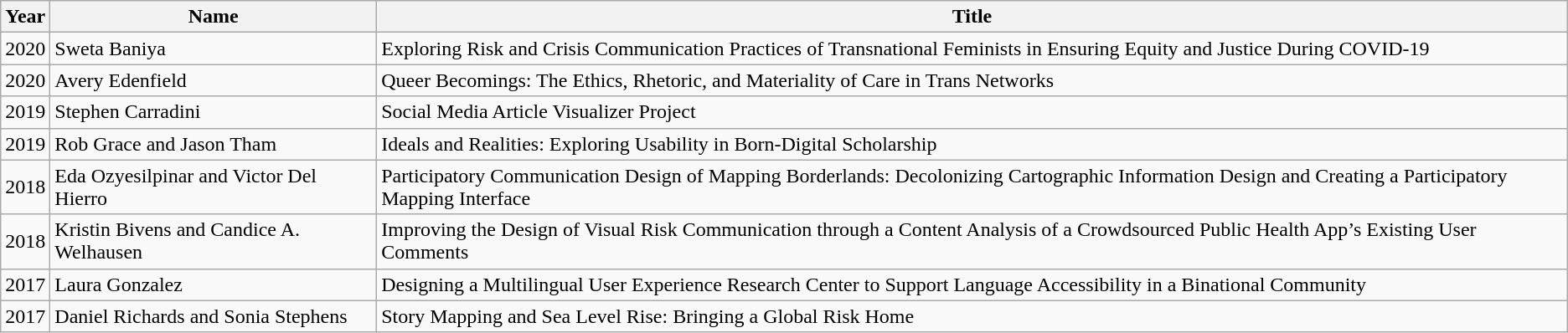<table class="wikitable sortable">
<tr>
<th>Year</th>
<th>Name</th>
<th>Title</th>
</tr>
<tr>
<td>2020</td>
<td>Sweta Baniya</td>
<td>Exploring Risk and Crisis Communication Practices of Transnational Feminists in Ensuring Equity and Justice During COVID-19</td>
</tr>
<tr>
<td>2020</td>
<td>Avery Edenfield</td>
<td>Queer Becomings: The Ethics, Rhetoric, and Materiality of Care in Trans Networks</td>
</tr>
<tr>
<td>2019</td>
<td>Stephen Carradini</td>
<td>Social Media Article Visualizer Project</td>
</tr>
<tr>
<td>2019</td>
<td>Rob Grace and Jason Tham</td>
<td>Ideals and Realities: Exploring Usability in Born-Digital Scholarship</td>
</tr>
<tr>
<td>2018</td>
<td>Eda Ozyesilpinar and Victor Del Hierro</td>
<td>Participatory Communication Design of Mapping Borderlands: Decolonizing Cartographic Information Design and Creating a Participatory Mapping Interface</td>
</tr>
<tr>
<td>2018</td>
<td>Kristin Bivens and Candice A. Welhausen</td>
<td>Improving the Design of Visual Risk Communication through a Content Analysis of a Crowdsourced Public Health App’s Existing User Comments</td>
</tr>
<tr>
<td>2017</td>
<td>Laura Gonzalez</td>
<td>Designing a Multilingual User Experience Research Center to Support Language Accessibility in a Binational Community</td>
</tr>
<tr>
<td>2017</td>
<td>Daniel Richards and Sonia Stephens</td>
<td>Story Mapping and Sea Level Rise: Bringing a Global Risk Home</td>
</tr>
</table>
